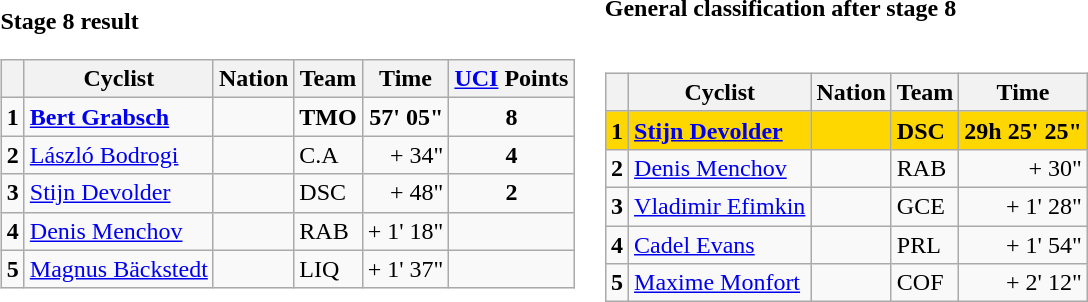<table>
<tr>
<td><strong>Stage 8 result</strong><br><table class="wikitable">
<tr>
<th></th>
<th>Cyclist</th>
<th>Nation</th>
<th>Team</th>
<th>Time</th>
<th><a href='#'>UCI</a> Points</th>
</tr>
<tr>
<td><strong>1</strong></td>
<td><strong><a href='#'>Bert Grabsch</a></strong></td>
<td><strong></strong></td>
<td><strong>TMO</strong></td>
<td align=right><strong>57' 05"</strong></td>
<td align=center><strong>8</strong></td>
</tr>
<tr>
<td><strong>2</strong></td>
<td><a href='#'>László Bodrogi</a></td>
<td></td>
<td>C.A</td>
<td align=right>+ 34"</td>
<td align=center><strong>4</strong></td>
</tr>
<tr>
<td><strong>3</strong></td>
<td><a href='#'>Stijn Devolder</a></td>
<td></td>
<td>DSC</td>
<td align="right">+ 48"</td>
<td align=center><strong>2</strong></td>
</tr>
<tr>
<td><strong>4</strong></td>
<td><a href='#'>Denis Menchov</a></td>
<td></td>
<td>RAB</td>
<td align="right">+ 1' 18"</td>
<td></td>
</tr>
<tr>
<td><strong>5</strong></td>
<td><a href='#'>Magnus Bäckstedt</a></td>
<td></td>
<td>LIQ</td>
<td align="right">+ 1' 37"</td>
<td></td>
</tr>
</table>
</td>
<td><strong>General classification after stage 8 <br></strong><br><table class="wikitable">
<tr>
<th></th>
<th>Cyclist</th>
<th>Nation</th>
<th>Team</th>
<th>Time</th>
</tr>
<tr bgcolor=gold>
<td><strong>1</strong></td>
<td><strong><a href='#'>Stijn Devolder</a></strong></td>
<td><strong></strong></td>
<td><strong>DSC</strong></td>
<td align=right><strong>29h 25' 25"</strong></td>
</tr>
<tr>
<td><strong>2</strong></td>
<td><a href='#'>Denis Menchov</a></td>
<td></td>
<td>RAB</td>
<td align=right>+ 30"</td>
</tr>
<tr>
<td><strong>3</strong></td>
<td><a href='#'>Vladimir Efimkin</a></td>
<td></td>
<td>GCE</td>
<td align="right">+ 1' 28"</td>
</tr>
<tr>
<td><strong>4</strong></td>
<td><a href='#'>Cadel Evans</a></td>
<td></td>
<td>PRL</td>
<td align="right">+ 1' 54"</td>
</tr>
<tr>
<td><strong>5</strong></td>
<td><a href='#'>Maxime Monfort</a></td>
<td></td>
<td>COF</td>
<td align="right">+ 2' 12"</td>
</tr>
</table>
</td>
</tr>
</table>
